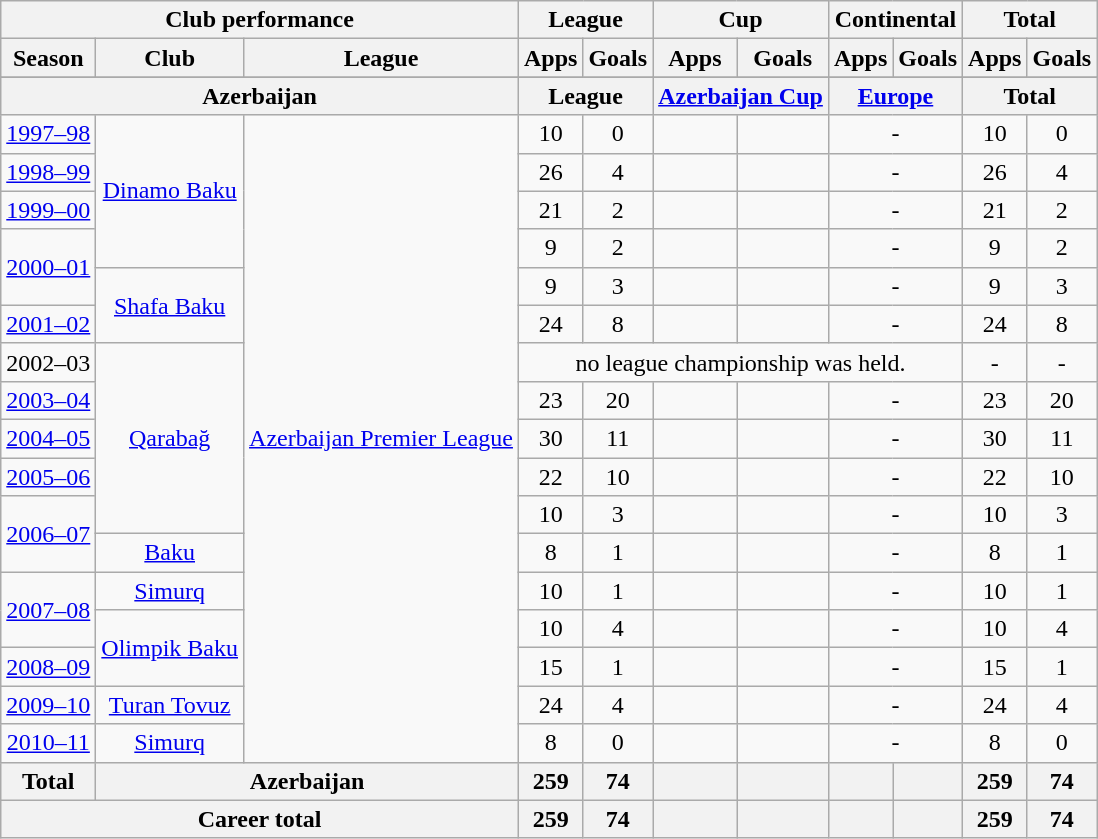<table class="wikitable" style="text-align:center">
<tr>
<th colspan=3>Club performance</th>
<th colspan=2>League</th>
<th colspan=2>Cup</th>
<th colspan=2>Continental</th>
<th colspan=2>Total</th>
</tr>
<tr>
<th>Season</th>
<th>Club</th>
<th>League</th>
<th>Apps</th>
<th>Goals</th>
<th>Apps</th>
<th>Goals</th>
<th>Apps</th>
<th>Goals</th>
<th>Apps</th>
<th>Goals</th>
</tr>
<tr>
</tr>
<tr>
<th colspan=3>Azerbaijan</th>
<th colspan=2>League</th>
<th colspan=2><a href='#'>Azerbaijan Cup</a></th>
<th colspan=2><a href='#'>Europe</a></th>
<th colspan=2>Total</th>
</tr>
<tr>
<td><a href='#'>1997–98</a></td>
<td rowspan="4"><a href='#'>Dinamo Baku</a></td>
<td rowspan="17"><a href='#'>Azerbaijan Premier League</a></td>
<td>10</td>
<td>0</td>
<td></td>
<td></td>
<td colspan="2">-</td>
<td>10</td>
<td>0</td>
</tr>
<tr>
<td><a href='#'>1998–99</a></td>
<td>26</td>
<td>4</td>
<td></td>
<td></td>
<td colspan="2">-</td>
<td>26</td>
<td>4</td>
</tr>
<tr>
<td><a href='#'>1999–00</a></td>
<td>21</td>
<td>2</td>
<td></td>
<td></td>
<td colspan="2">-</td>
<td>21</td>
<td>2</td>
</tr>
<tr>
<td rowspan="2"><a href='#'>2000–01</a></td>
<td>9</td>
<td>2</td>
<td></td>
<td></td>
<td colspan="2">-</td>
<td>9</td>
<td>2</td>
</tr>
<tr>
<td rowspan="2"><a href='#'>Shafa Baku</a></td>
<td>9</td>
<td>3</td>
<td></td>
<td></td>
<td colspan="2">-</td>
<td>9</td>
<td>3</td>
</tr>
<tr>
<td><a href='#'>2001–02</a></td>
<td>24</td>
<td>8</td>
<td></td>
<td></td>
<td colspan="2">-</td>
<td>24</td>
<td>8</td>
</tr>
<tr>
<td>2002–03</td>
<td rowspan="5"><a href='#'>Qarabağ</a></td>
<td colspan="6">no league championship was held.</td>
<td>-</td>
<td>-</td>
</tr>
<tr>
<td><a href='#'>2003–04</a></td>
<td>23</td>
<td>20</td>
<td></td>
<td></td>
<td colspan="2">-</td>
<td>23</td>
<td>20</td>
</tr>
<tr>
<td><a href='#'>2004–05</a></td>
<td>30</td>
<td>11</td>
<td></td>
<td></td>
<td colspan="2">-</td>
<td>30</td>
<td>11</td>
</tr>
<tr>
<td><a href='#'>2005–06</a></td>
<td>22</td>
<td>10</td>
<td></td>
<td></td>
<td colspan="2">-</td>
<td>22</td>
<td>10</td>
</tr>
<tr>
<td rowspan="2"><a href='#'>2006–07</a></td>
<td>10</td>
<td>3</td>
<td></td>
<td></td>
<td colspan="2">-</td>
<td>10</td>
<td>3</td>
</tr>
<tr>
<td><a href='#'>Baku</a></td>
<td>8</td>
<td>1</td>
<td></td>
<td></td>
<td colspan="2">-</td>
<td>8</td>
<td>1</td>
</tr>
<tr>
<td rowspan="2"><a href='#'>2007–08</a></td>
<td><a href='#'>Simurq</a></td>
<td>10</td>
<td>1</td>
<td></td>
<td></td>
<td colspan="2">-</td>
<td>10</td>
<td>1</td>
</tr>
<tr>
<td rowspan="2"><a href='#'>Olimpik Baku</a></td>
<td>10</td>
<td>4</td>
<td></td>
<td></td>
<td colspan="2">-</td>
<td>10</td>
<td>4</td>
</tr>
<tr>
<td><a href='#'>2008–09</a></td>
<td>15</td>
<td>1</td>
<td></td>
<td></td>
<td colspan="2">-</td>
<td>15</td>
<td>1</td>
</tr>
<tr>
<td><a href='#'>2009–10</a></td>
<td><a href='#'>Turan Tovuz</a></td>
<td>24</td>
<td>4</td>
<td></td>
<td></td>
<td colspan="2">-</td>
<td>24</td>
<td>4</td>
</tr>
<tr>
<td><a href='#'>2010–11</a></td>
<td><a href='#'>Simurq</a></td>
<td>8</td>
<td>0</td>
<td></td>
<td></td>
<td colspan="2">-</td>
<td>8</td>
<td>0</td>
</tr>
<tr>
<th rowspan=1>Total</th>
<th colspan=2>Azerbaijan</th>
<th>259</th>
<th>74</th>
<th></th>
<th></th>
<th></th>
<th></th>
<th>259</th>
<th>74</th>
</tr>
<tr>
<th colspan=3>Career total</th>
<th>259</th>
<th>74</th>
<th></th>
<th></th>
<th></th>
<th></th>
<th>259</th>
<th>74</th>
</tr>
</table>
